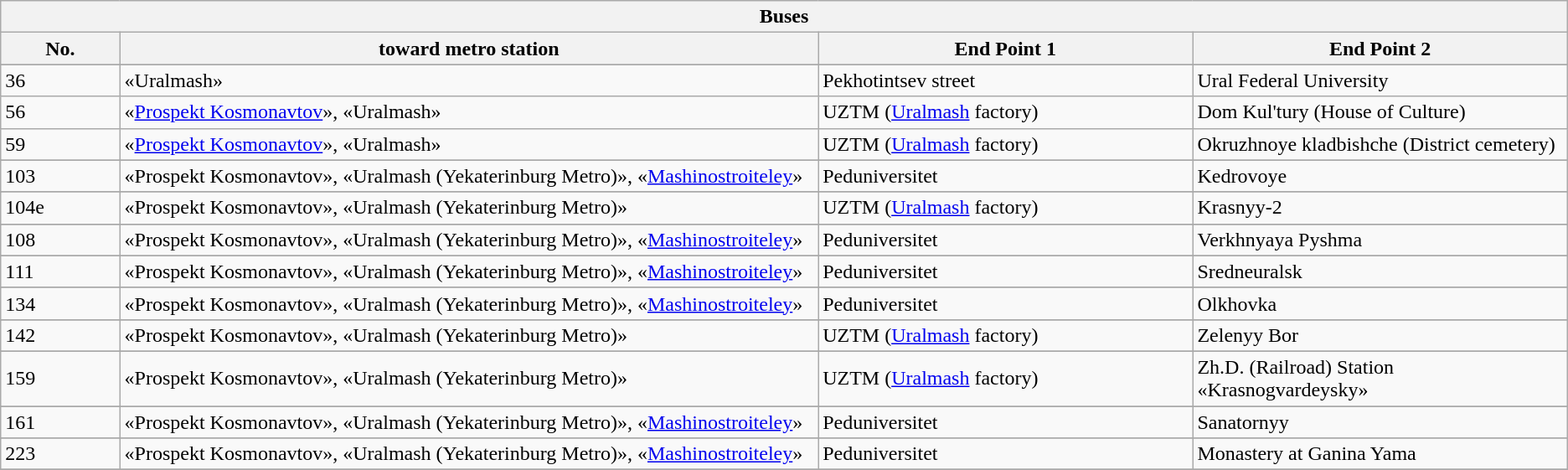<table class="wikitable">
<tr>
<th colspan=4>Buses</th>
</tr>
<tr>
<th width="7%">No.</th>
<th width="41%">toward metro station</th>
<th width="22%">End Point 1</th>
<th width="22%">End Point 2</th>
</tr>
<tr>
</tr>
<tr ----align="center">
<td>36</td>
<td>«Uralmash»</td>
<td>Pekhotintsev street</td>
<td>Ural Federal University</td>
</tr>
<tr ----align="center">
<td>56</td>
<td>«<a href='#'>Prospekt Kosmonavtov</a>», «Uralmash»</td>
<td>UZTM (<a href='#'>Uralmash</a> factory)</td>
<td>Dom Kul'tury (House of Culture)</td>
</tr>
<tr ----align="center">
<td>59</td>
<td>«<a href='#'>Prospekt Kosmonavtov</a>», «Uralmash»</td>
<td>UZTM (<a href='#'>Uralmash</a> factory)</td>
<td>Okruzhnoye kladbishche (District cemetery)</td>
</tr>
<tr>
</tr>
<tr ----align="center">
<td>103</td>
<td>«Prospekt Kosmonavtov», «Uralmash (Yekaterinburg Metro)», «<a href='#'>Mashinostroiteley</a>»</td>
<td>Peduniversitet</td>
<td>Kedrovoye</td>
</tr>
<tr>
</tr>
<tr ----align="center">
<td>104е</td>
<td>«Prospekt Kosmonavtov», «Uralmash (Yekaterinburg Metro)»</td>
<td>UZTM (<a href='#'>Uralmash</a> factory)</td>
<td>Krasnyy-2</td>
</tr>
<tr>
</tr>
<tr ----align="center">
<td>108</td>
<td>«Prospekt Kosmonavtov», «Uralmash (Yekaterinburg Metro)», «<a href='#'>Mashinostroiteley</a>»</td>
<td>Peduniversitet</td>
<td>Verkhnyaya Pyshma</td>
</tr>
<tr>
</tr>
<tr ----align="center">
<td>111</td>
<td>«Prospekt Kosmonavtov», «Uralmash (Yekaterinburg Metro)», «<a href='#'>Mashinostroiteley</a>»</td>
<td>Peduniversitet</td>
<td>Sredneuralsk</td>
</tr>
<tr>
</tr>
<tr ----align="center">
<td>134</td>
<td>«Prospekt Kosmonavtov», «Uralmash (Yekaterinburg Metro)», «<a href='#'>Mashinostroiteley</a>»</td>
<td>Peduniversitet</td>
<td>Olkhovka</td>
</tr>
<tr>
</tr>
<tr ----align="center">
<td>142</td>
<td>«Prospekt Kosmonavtov», «Uralmash (Yekaterinburg Metro)»</td>
<td>UZTM (<a href='#'>Uralmash</a> factory)</td>
<td>Zelenyy Bor</td>
</tr>
<tr>
</tr>
<tr ----align="center">
<td>159</td>
<td>«Prospekt Kosmonavtov», «Uralmash (Yekaterinburg Metro)»</td>
<td>UZTM (<a href='#'>Uralmash</a> factory)</td>
<td>Zh.D. (Railroad) Station «Krasnogvardeysky»</td>
</tr>
<tr>
</tr>
<tr ----align="center">
<td>161</td>
<td>«Prospekt Kosmonavtov», «Uralmash (Yekaterinburg Metro)», «<a href='#'>Mashinostroiteley</a>»</td>
<td>Peduniversitet</td>
<td>Sanatornyy</td>
</tr>
<tr>
</tr>
<tr ----align="center">
<td>223</td>
<td>«Prospekt Kosmonavtov», «Uralmash (Yekaterinburg Metro)», «<a href='#'>Mashinostroiteley</a>»</td>
<td>Peduniversitet</td>
<td>Monastery at Ganina Yama</td>
</tr>
<tr>
</tr>
</table>
